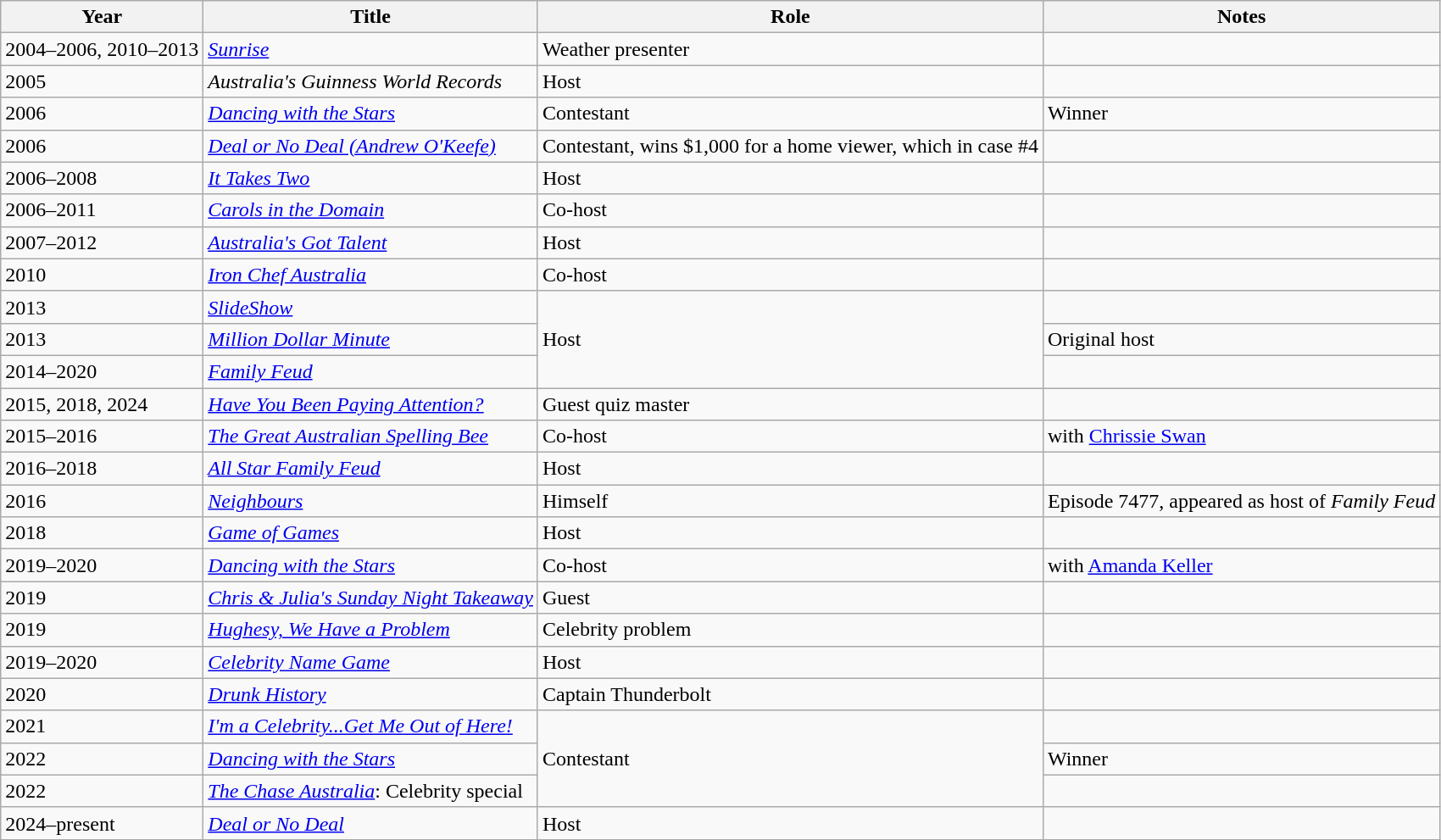<table class="wikitable sortable">
<tr>
<th scope="col">Year</th>
<th scope="col">Title</th>
<th scope="col">Role</th>
<th scope="col" class="unsortable">Notes</th>
</tr>
<tr>
<td>2004–2006, 2010–2013</td>
<td><em><a href='#'>Sunrise</a></em></td>
<td>Weather presenter</td>
<td></td>
</tr>
<tr>
<td>2005</td>
<td><em>Australia's Guinness World Records</em></td>
<td>Host</td>
<td></td>
</tr>
<tr>
<td>2006</td>
<td><em><a href='#'>Dancing with the Stars</a></em></td>
<td>Contestant</td>
<td>Winner</td>
</tr>
<tr>
<td>2006</td>
<td><em><a href='#'>Deal or No Deal (Andrew O'Keefe)</a></em></td>
<td>Contestant, wins $1,000 for a home viewer, which in case #4</td>
<td></td>
</tr>
<tr>
<td>2006–2008</td>
<td><em><a href='#'>It Takes Two</a></em></td>
<td>Host</td>
<td></td>
</tr>
<tr>
<td>2006–2011</td>
<td><em><a href='#'>Carols in the Domain</a></em></td>
<td>Co-host</td>
<td></td>
</tr>
<tr>
<td>2007–2012</td>
<td><em><a href='#'>Australia's Got Talent</a></em></td>
<td>Host</td>
<td></td>
</tr>
<tr>
<td>2010</td>
<td><em><a href='#'>Iron Chef Australia</a></em></td>
<td>Co-host</td>
<td></td>
</tr>
<tr>
<td>2013</td>
<td><em><a href='#'>SlideShow</a></em></td>
<td rowspan="3">Host</td>
<td></td>
</tr>
<tr>
<td>2013</td>
<td><em><a href='#'>Million Dollar Minute</a></em></td>
<td>Original host</td>
</tr>
<tr>
<td>2014–2020</td>
<td><em><a href='#'>Family Feud</a></em></td>
<td></td>
</tr>
<tr>
<td>2015, 2018, 2024</td>
<td><em><a href='#'>Have You Been Paying Attention?</a></em></td>
<td>Guest quiz master</td>
<td></td>
</tr>
<tr>
<td>2015–2016</td>
<td><em><a href='#'>The Great Australian Spelling Bee</a></em></td>
<td>Co-host</td>
<td>with <a href='#'>Chrissie Swan</a></td>
</tr>
<tr>
<td>2016–2018</td>
<td><em><a href='#'>All Star Family Feud</a></em></td>
<td>Host</td>
<td></td>
</tr>
<tr>
<td>2016</td>
<td><em><a href='#'>Neighbours</a></em></td>
<td>Himself</td>
<td>Episode 7477, appeared as host of <em>Family Feud</em></td>
</tr>
<tr>
<td>2018</td>
<td><em><a href='#'>Game of Games</a></em></td>
<td>Host</td>
<td></td>
</tr>
<tr>
<td>2019–2020</td>
<td><em><a href='#'>Dancing with the Stars</a></em></td>
<td>Co-host</td>
<td>with <a href='#'>Amanda Keller</a></td>
</tr>
<tr>
<td>2019</td>
<td><em><a href='#'>Chris & Julia's Sunday Night Takeaway</a></em></td>
<td>Guest</td>
<td></td>
</tr>
<tr>
<td>2019</td>
<td><em><a href='#'>Hughesy, We Have a Problem</a></em></td>
<td>Celebrity problem</td>
<td></td>
</tr>
<tr>
<td>2019–2020</td>
<td><em><a href='#'>Celebrity Name Game</a></em></td>
<td>Host</td>
<td></td>
</tr>
<tr>
<td>2020</td>
<td><em><a href='#'>Drunk History</a></em></td>
<td>Captain Thunderbolt</td>
<td></td>
</tr>
<tr>
<td>2021</td>
<td><em><a href='#'>I'm a Celebrity...Get Me Out of Here!</a></em></td>
<td rowspan="3">Contestant</td>
<td></td>
</tr>
<tr>
<td>2022</td>
<td><em><a href='#'>Dancing with the Stars</a></em></td>
<td>Winner</td>
</tr>
<tr>
<td>2022</td>
<td><em><a href='#'>The Chase Australia</a></em>: Celebrity special</td>
<td></td>
</tr>
<tr>
<td>2024–present</td>
<td><em><a href='#'>Deal or No Deal</a></em></td>
<td>Host</td>
<td></td>
</tr>
</table>
